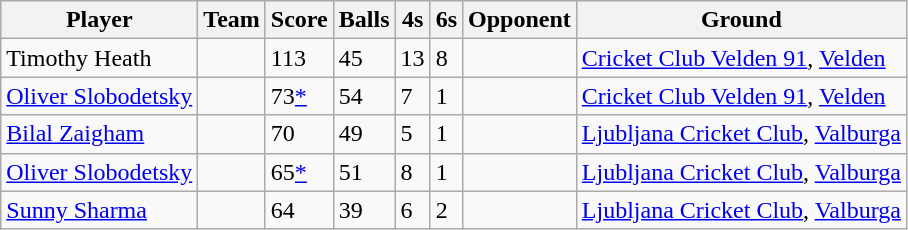<table class="wikitable">
<tr>
<th>Player</th>
<th>Team</th>
<th>Score</th>
<th>Balls</th>
<th>4s</th>
<th>6s</th>
<th>Opponent</th>
<th>Ground</th>
</tr>
<tr>
<td>Timothy Heath</td>
<td></td>
<td>113</td>
<td>45</td>
<td>13</td>
<td>8</td>
<td></td>
<td><a href='#'>Cricket Club Velden 91</a>, <a href='#'>Velden</a></td>
</tr>
<tr>
<td><a href='#'>Oliver Slobodetsky</a></td>
<td></td>
<td>73<a href='#'>*</a></td>
<td>54</td>
<td>7</td>
<td>1</td>
<td></td>
<td><a href='#'>Cricket Club Velden 91</a>, <a href='#'>Velden</a></td>
</tr>
<tr>
<td><a href='#'>Bilal Zaigham</a></td>
<td></td>
<td>70</td>
<td>49</td>
<td>5</td>
<td>1</td>
<td></td>
<td><a href='#'>Ljubljana Cricket Club</a>, <a href='#'>Valburga</a></td>
</tr>
<tr>
<td><a href='#'>Oliver Slobodetsky</a></td>
<td></td>
<td>65<a href='#'>*</a></td>
<td>51</td>
<td>8</td>
<td>1</td>
<td></td>
<td><a href='#'>Ljubljana Cricket Club</a>, <a href='#'>Valburga</a></td>
</tr>
<tr>
<td><a href='#'>Sunny Sharma</a></td>
<td></td>
<td>64</td>
<td>39</td>
<td>6</td>
<td>2</td>
<td></td>
<td><a href='#'>Ljubljana Cricket Club</a>, <a href='#'>Valburga</a></td>
</tr>
</table>
